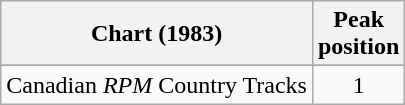<table class="wikitable sortable">
<tr>
<th align="left">Chart (1983)</th>
<th align="center">Peak<br>position</th>
</tr>
<tr>
</tr>
<tr>
<td align="left">Canadian <em>RPM</em> Country Tracks</td>
<td align="center">1</td>
</tr>
</table>
